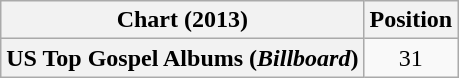<table class="wikitable plainrowheaders" style="text-align:center">
<tr>
<th scope="col">Chart (2013)</th>
<th scope="col">Position</th>
</tr>
<tr>
<th scope="row">US Top Gospel Albums (<em>Billboard</em>)</th>
<td>31</td>
</tr>
</table>
